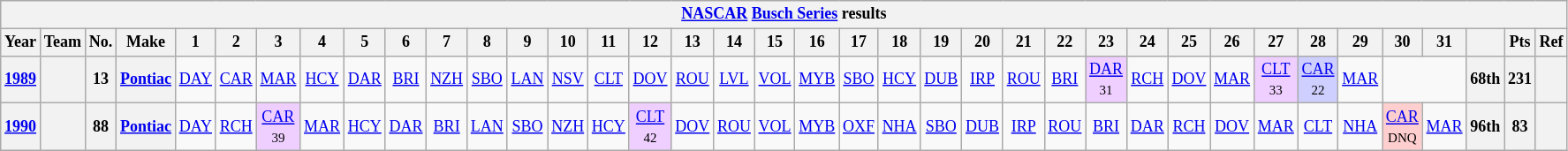<table class="wikitable" style="text-align:center; font-size:75%">
<tr>
<th colspan=42><a href='#'>NASCAR</a> <a href='#'>Busch Series</a> results</th>
</tr>
<tr>
<th>Year</th>
<th>Team</th>
<th>No.</th>
<th>Make</th>
<th>1</th>
<th>2</th>
<th>3</th>
<th>4</th>
<th>5</th>
<th>6</th>
<th>7</th>
<th>8</th>
<th>9</th>
<th>10</th>
<th>11</th>
<th>12</th>
<th>13</th>
<th>14</th>
<th>15</th>
<th>16</th>
<th>17</th>
<th>18</th>
<th>19</th>
<th>20</th>
<th>21</th>
<th>22</th>
<th>23</th>
<th>24</th>
<th>25</th>
<th>26</th>
<th>27</th>
<th>28</th>
<th>29</th>
<th>30</th>
<th>31</th>
<th></th>
<th>Pts</th>
<th>Ref</th>
</tr>
<tr>
<th><a href='#'>1989</a></th>
<th></th>
<th>13</th>
<th><a href='#'>Pontiac</a></th>
<td><a href='#'>DAY</a></td>
<td><a href='#'>CAR</a></td>
<td><a href='#'>MAR</a></td>
<td><a href='#'>HCY</a></td>
<td><a href='#'>DAR</a></td>
<td><a href='#'>BRI</a></td>
<td><a href='#'>NZH</a></td>
<td><a href='#'>SBO</a></td>
<td><a href='#'>LAN</a></td>
<td><a href='#'>NSV</a></td>
<td><a href='#'>CLT</a></td>
<td><a href='#'>DOV</a></td>
<td><a href='#'>ROU</a></td>
<td><a href='#'>LVL</a></td>
<td><a href='#'>VOL</a></td>
<td><a href='#'>MYB</a></td>
<td><a href='#'>SBO</a></td>
<td><a href='#'>HCY</a></td>
<td><a href='#'>DUB</a></td>
<td><a href='#'>IRP</a></td>
<td><a href='#'>ROU</a></td>
<td><a href='#'>BRI</a></td>
<td style="background:#EFCFFF;"><a href='#'>DAR</a><br><small>31</small></td>
<td><a href='#'>RCH</a></td>
<td><a href='#'>DOV</a></td>
<td><a href='#'>MAR</a></td>
<td style="background:#EFCFFF;"><a href='#'>CLT</a><br><small>33</small></td>
<td style="background:#CFCFFF;"><a href='#'>CAR</a><br><small>22</small></td>
<td><a href='#'>MAR</a></td>
<td colspan=2></td>
<th>68th</th>
<th>231</th>
<th></th>
</tr>
<tr>
<th><a href='#'>1990</a></th>
<th></th>
<th>88</th>
<th><a href='#'>Pontiac</a></th>
<td><a href='#'>DAY</a></td>
<td><a href='#'>RCH</a></td>
<td style="background:#EFCFFF;"><a href='#'>CAR</a><br><small>39</small></td>
<td><a href='#'>MAR</a></td>
<td><a href='#'>HCY</a></td>
<td><a href='#'>DAR</a></td>
<td><a href='#'>BRI</a></td>
<td><a href='#'>LAN</a></td>
<td><a href='#'>SBO</a></td>
<td><a href='#'>NZH</a></td>
<td><a href='#'>HCY</a></td>
<td style="background:#EFCFFF;"><a href='#'>CLT</a><br><small>42</small></td>
<td><a href='#'>DOV</a></td>
<td><a href='#'>ROU</a></td>
<td><a href='#'>VOL</a></td>
<td><a href='#'>MYB</a></td>
<td><a href='#'>OXF</a></td>
<td><a href='#'>NHA</a></td>
<td><a href='#'>SBO</a></td>
<td><a href='#'>DUB</a></td>
<td><a href='#'>IRP</a></td>
<td><a href='#'>ROU</a></td>
<td><a href='#'>BRI</a></td>
<td><a href='#'>DAR</a></td>
<td><a href='#'>RCH</a></td>
<td><a href='#'>DOV</a></td>
<td><a href='#'>MAR</a></td>
<td><a href='#'>CLT</a></td>
<td><a href='#'>NHA</a></td>
<td style="background:#FFCFCF;"><a href='#'>CAR</a><br><small>DNQ</small></td>
<td><a href='#'>MAR</a></td>
<th>96th</th>
<th>83</th>
<th></th>
</tr>
</table>
